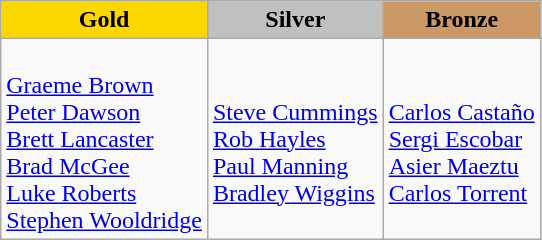<table class="wikitable">
<tr>
<td align=center bgcolor=gold> <strong>Gold</strong></td>
<td align=center bgcolor=silver> <strong>Silver</strong></td>
<td align=center bgcolor=cc9966> <strong>Bronze</strong></td>
</tr>
<tr>
<td><br><a href='#'>Graeme Brown</a> <br><a href='#'>Peter Dawson</a> <br><a href='#'>Brett Lancaster</a> <br><a href='#'>Brad McGee</a> <br><a href='#'>Luke Roberts</a><br><a href='#'>Stephen Wooldridge</a></td>
<td><br><a href='#'>Steve Cummings</a> <br><a href='#'>Rob Hayles</a> <br><a href='#'>Paul Manning</a> <br><a href='#'>Bradley Wiggins</a></td>
<td><br><a href='#'>Carlos Castaño</a> <br><a href='#'>Sergi Escobar</a> <br><a href='#'>Asier Maeztu</a> <br><a href='#'>Carlos Torrent</a></td>
</tr>
</table>
